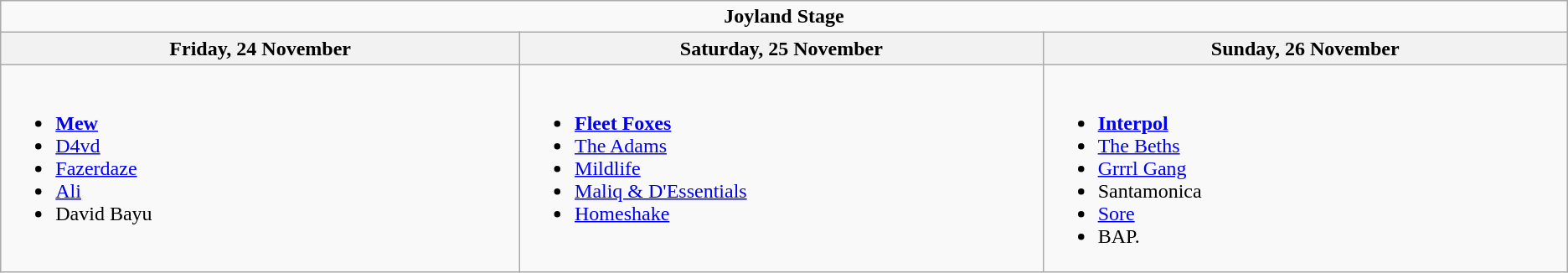<table class="wikitable">
<tr>
<td colspan="4" align="center"><strong>Joyland Stage</strong></td>
</tr>
<tr>
<th width="500">Friday, 24 November</th>
<th width="500">Saturday, 25 November</th>
<th width="500">Sunday, 26 November</th>
</tr>
<tr valign="top">
<td><br><ul><li><strong><a href='#'>Mew</a></strong></li><li><a href='#'>D4vd</a></li><li><a href='#'>Fazerdaze</a></li><li><a href='#'>Ali</a></li><li>David Bayu</li></ul></td>
<td><br><ul><li><strong><a href='#'>Fleet Foxes</a></strong></li><li><a href='#'>The Adams</a></li><li><a href='#'>Mildlife</a></li><li><a href='#'>Maliq & D'Essentials</a></li><li><a href='#'>Homeshake</a></li></ul></td>
<td><br><ul><li><strong><a href='#'>Interpol</a></strong></li><li><a href='#'>The Beths</a></li><li><a href='#'>Grrrl Gang</a></li><li>Santamonica</li><li><a href='#'>Sore</a></li><li>BAP.</li></ul></td>
</tr>
</table>
